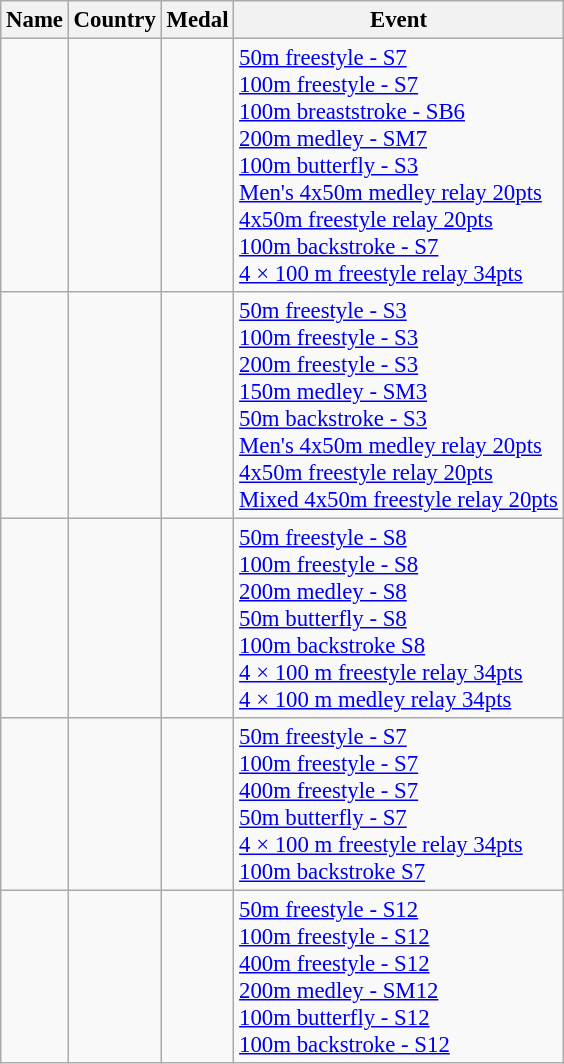<table class="wikitable sortable" style="font-size:95%">
<tr>
<th>Name</th>
<th>Country</th>
<th>Medal</th>
<th>Event</th>
</tr>
<tr>
<td></td>
<td></td>
<td><br> <br> <br><br> <br><br> <br><br></td>
<td><a href='#'>50m freestyle - S7</a> <br> <a href='#'>100m freestyle - S7</a><br><a href='#'>100m breaststroke - SB6</a><br> <a href='#'>200m medley - SM7</a><br><a href='#'>100m butterfly - S3</a><br><a href='#'>Men's 4x50m medley relay 20pts</a><br> <a href='#'>4x50m freestyle relay 20pts</a><br><a href='#'>100m backstroke - S7</a><br><a href='#'>4 × 100 m freestyle relay 34pts</a></td>
</tr>
<tr>
<td></td>
<td></td>
<td><br> <br> <br><br> <br><br> <br></td>
<td><a href='#'>50m freestyle - S3</a> <br> <a href='#'>100m freestyle - S3</a><br><a href='#'>200m freestyle - S3</a><br> <a href='#'>150m medley - SM3</a><br><a href='#'>50m backstroke - S3</a><br><a href='#'>Men's 4x50m medley relay 20pts</a><br> <a href='#'>4x50m freestyle relay 20pts</a><br><a href='#'>Mixed 4x50m freestyle relay 20pts</a></td>
</tr>
<tr>
<td></td>
<td></td>
<td><br> <br> <br><br> <br> <br><br></td>
<td><a href='#'>50m freestyle - S8</a> <br> <a href='#'>100m freestyle - S8</a><br><a href='#'>200m medley - S8</a><br><a href='#'>50m butterfly - S8</a><br><a href='#'>100m backstroke S8</a><br> <a href='#'>4 × 100 m freestyle relay 34pts</a><br> <a href='#'>4 × 100 m medley relay 34pts</a></td>
</tr>
<tr>
<td></td>
<td></td>
<td><br> <br> <br><br> <br> <br></td>
<td><a href='#'>50m freestyle - S7</a> <br> <a href='#'>100m freestyle - S7</a><br><a href='#'>400m freestyle - S7</a><br><a href='#'>50m butterfly - S7</a><br> <a href='#'>4 × 100 m freestyle relay 34pts</a><br> <a href='#'>100m backstroke S7</a></td>
</tr>
<tr>
<td></td>
<td></td>
<td><br> <br> <br><br> <br> <br></td>
<td><a href='#'>50m freestyle - S12</a> <br> <a href='#'>100m freestyle - S12</a><br><a href='#'>400m freestyle - S12</a><br> <a href='#'>200m medley - SM12</a><br><a href='#'>100m butterfly - S12</a><br><a href='#'>100m backstroke - S12</a></td>
</tr>
</table>
